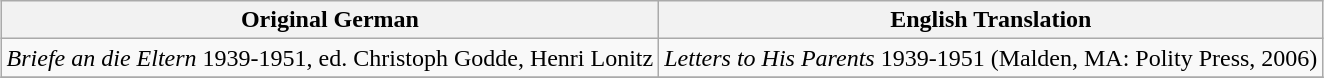<table class="wikitable" style="margin:1em auto;">
<tr>
<th>Original German</th>
<th>English Translation</th>
</tr>
<tr>
<td><em>Briefe an die Eltern</em> 1939-1951, ed. Christoph Godde, Henri Lonitz</td>
<td><em>Letters to His Parents</em> 1939-1951 (Malden, MA: Polity Press, 2006)</td>
</tr>
<tr>
</tr>
</table>
